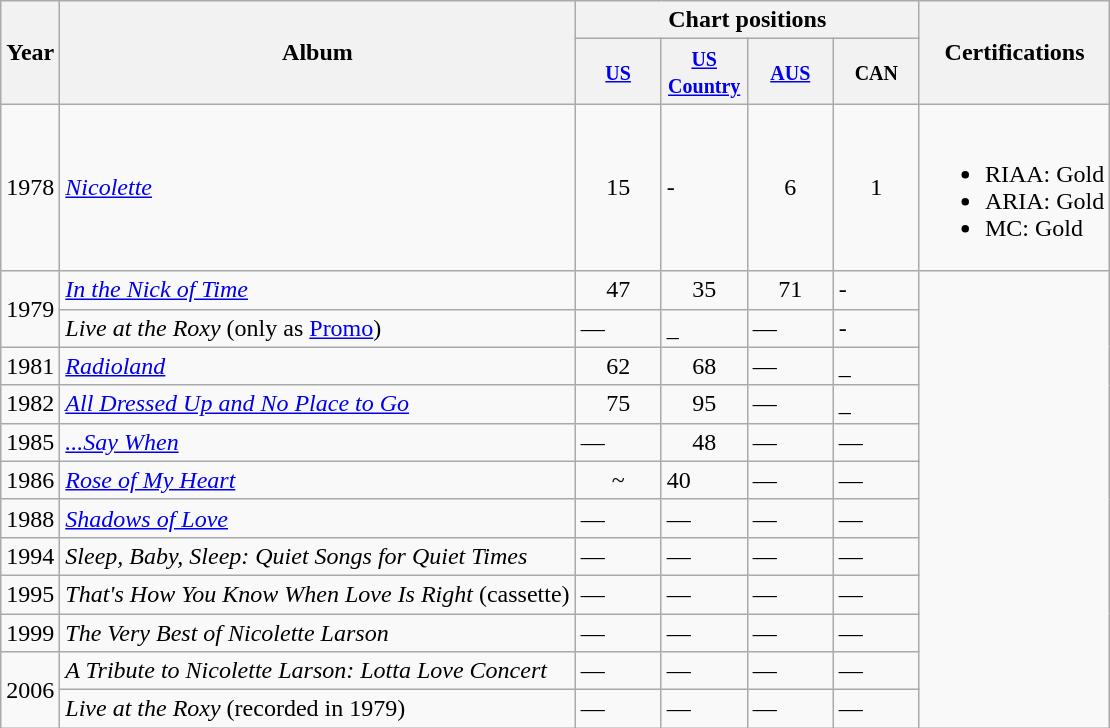<table class="wikitable">
<tr>
<th rowspan="2">Year</th>
<th rowspan="2">Album</th>
<th colspan="4">Chart positions</th>
<th rowspan="2">Certifications</th>
</tr>
<tr>
<th width="50"><small><a href='#'>US</a></small><br></th>
<th width="50"><small><a href='#'>US Country</a></small><br></th>
<th width="50"><small><a href='#'>AUS</a></small><br></th>
<th width="50"><small>CAN</small></th>
</tr>
<tr>
<td>1978</td>
<td><em><a href='#'>Nicolette</a></em></td>
<td style="text-align:center;">15</td>
<td>-</td>
<td style="text-align:center;">6</td>
<td style="text-align:center;">1</td>
<td><br><ul><li>RIAA: Gold</li><li>ARIA: Gold</li><li>MC: Gold</li></ul></td>
</tr>
<tr>
<td rowspan="2">1979</td>
<td><em><a href='#'>In the Nick of Time</a></em></td>
<td style="text-align:center;">47</td>
<td style="text-align:center;">35</td>
<td style="text-align:center;">71</td>
<td>-</td>
</tr>
<tr>
<td><em>Live at the Roxy</em> (only as <a href='#'>Promo</a>)</td>
<td>—</td>
<td>_</td>
<td>—</td>
<td>-</td>
</tr>
<tr>
<td>1981</td>
<td><em><a href='#'>Radioland</a></em></td>
<td style="text-align:center;">62</td>
<td style="text-align:center;">68</td>
<td>—</td>
<td>_</td>
</tr>
<tr>
<td>1982</td>
<td><em><a href='#'>All Dressed Up and No Place to Go</a></em></td>
<td style="text-align:center;">75</td>
<td style="text-align:center;">95</td>
<td>—</td>
<td>_</td>
</tr>
<tr>
<td>1985</td>
<td><em><a href='#'>...Say When</a></em></td>
<td>—</td>
<td style="text-align:center;">48</td>
<td>—</td>
<td>—</td>
</tr>
<tr>
<td>1986</td>
<td><em><a href='#'>Rose of My Heart</a></em></td>
<td style="text-align:center;">~</td>
<td>40</td>
<td>—</td>
<td>—</td>
</tr>
<tr>
<td>1988</td>
<td><em><a href='#'>Shadows of Love</a></em></td>
<td>—</td>
<td>—</td>
<td>—</td>
<td>—</td>
</tr>
<tr>
<td>1994</td>
<td><em>Sleep, Baby, Sleep: Quiet Songs for Quiet Times</em></td>
<td>—</td>
<td>—</td>
<td>—</td>
<td>—</td>
</tr>
<tr>
<td>1995</td>
<td><em>That's How You Know When Love Is Right</em> (cassette)</td>
<td>—</td>
<td>—</td>
<td>—</td>
<td>—</td>
</tr>
<tr>
<td>1999</td>
<td><em>The Very Best of Nicolette Larson</em></td>
<td>—</td>
<td>—</td>
<td>—</td>
<td>—</td>
</tr>
<tr>
<td rowspan="2">2006</td>
<td><em>A Tribute to Nicolette Larson: Lotta Love Concert</em></td>
<td>—</td>
<td>—</td>
<td>—</td>
<td>—</td>
</tr>
<tr>
<td><em>Live at the Roxy</em> (recorded in 1979)</td>
<td>—</td>
<td>—</td>
<td>—</td>
<td>—</td>
</tr>
</table>
